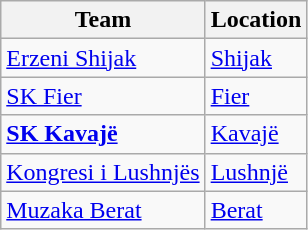<table class="wikitable sortable">
<tr>
<th>Team</th>
<th>Location</th>
</tr>
<tr>
<td><a href='#'>Erzeni Shijak</a></td>
<td><a href='#'>Shijak</a></td>
</tr>
<tr>
<td><a href='#'>SK Fier</a></td>
<td><a href='#'>Fier</a></td>
</tr>
<tr>
<td><a href='#'><strong>SK Kavajë</strong></a></td>
<td><a href='#'>Kavajë</a></td>
</tr>
<tr>
<td><a href='#'>Kongresi i Lushnjës</a></td>
<td><a href='#'>Lushnjë</a></td>
</tr>
<tr>
<td><a href='#'>Muzaka Berat</a></td>
<td><a href='#'>Berat</a></td>
</tr>
</table>
